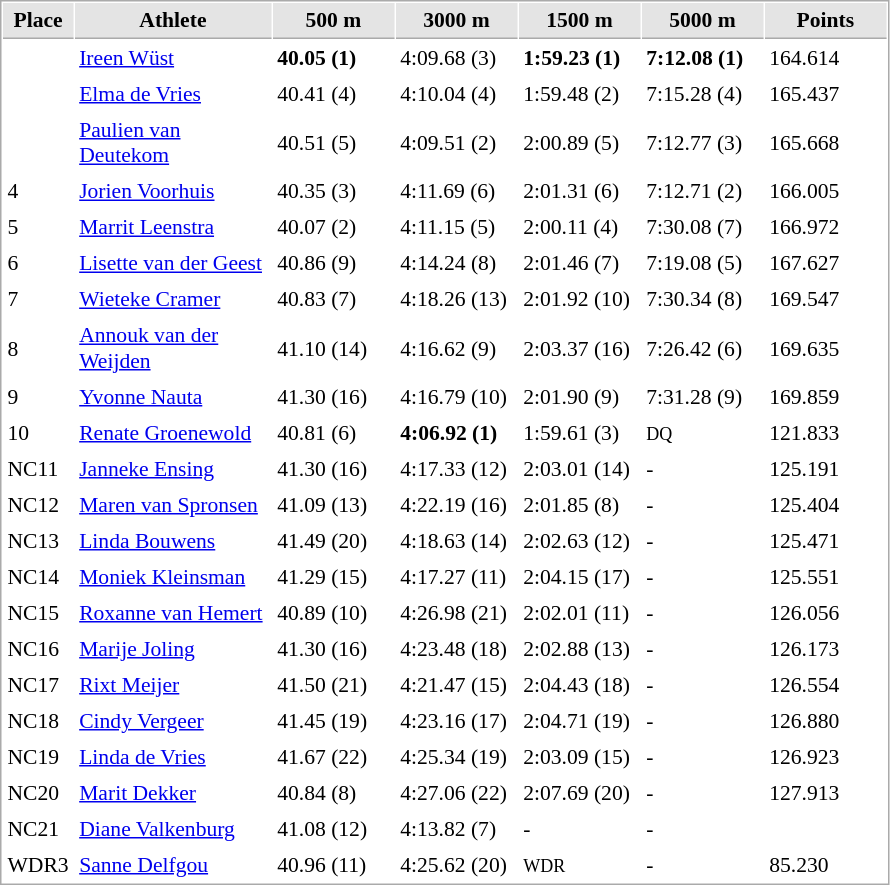<table cellspacing="1" cellpadding="3" style="border:1px solid #AAAAAA;font-size:90%">
<tr bgcolor="#E4E4E4">
<th style="border-bottom:1px solid #AAAAAA" width=15>Place</th>
<th style="border-bottom:1px solid #AAAAAA" width=125>Athlete</th>
<th style="border-bottom:1px solid #AAAAAA" width=75>500 m</th>
<th style="border-bottom:1px solid #AAAAAA" width=75>3000 m</th>
<th style="border-bottom:1px solid #AAAAAA" width=75>1500 m</th>
<th style="border-bottom:1px solid #AAAAAA" width=75>5000 m</th>
<th style="border-bottom:1px solid #AAAAAA" width=75>Points</th>
</tr>
<tr>
<td></td>
<td align=left><a href='#'>Ireen Wüst</a></td>
<td><strong>40.05 (1)</strong></td>
<td>4:09.68 (3)</td>
<td><strong>1:59.23 (1)</strong></td>
<td><strong>7:12.08 (1)</strong></td>
<td>164.614</td>
</tr>
<tr>
<td></td>
<td align=left><a href='#'>Elma de Vries</a></td>
<td>40.41 (4)</td>
<td>4:10.04 (4)</td>
<td>1:59.48 (2)</td>
<td>7:15.28 (4)</td>
<td>165.437</td>
</tr>
<tr>
<td></td>
<td align=left><a href='#'>Paulien van Deutekom</a></td>
<td>40.51 (5)</td>
<td>4:09.51 (2)</td>
<td>2:00.89 (5)</td>
<td>7:12.77 (3)</td>
<td>165.668</td>
</tr>
<tr>
<td>4</td>
<td align=left><a href='#'>Jorien Voorhuis</a></td>
<td>40.35 (3)</td>
<td>4:11.69 (6)</td>
<td>2:01.31 (6)</td>
<td>7:12.71 (2)</td>
<td>166.005</td>
</tr>
<tr>
<td>5</td>
<td align=left><a href='#'>Marrit Leenstra</a></td>
<td>40.07 (2)</td>
<td>4:11.15 (5)</td>
<td>2:00.11 (4)</td>
<td>7:30.08 (7)</td>
<td>166.972</td>
</tr>
<tr>
<td>6</td>
<td align=left><a href='#'>Lisette van der Geest</a></td>
<td>40.86 (9)</td>
<td>4:14.24 (8)</td>
<td>2:01.46 (7)</td>
<td>7:19.08 (5)</td>
<td>167.627</td>
</tr>
<tr>
<td>7</td>
<td align=left><a href='#'>Wieteke Cramer</a></td>
<td>40.83 (7)</td>
<td>4:18.26 (13)</td>
<td>2:01.92 (10)</td>
<td>7:30.34 (8)</td>
<td>169.547</td>
</tr>
<tr>
<td>8</td>
<td align=left><a href='#'>Annouk van der Weijden</a></td>
<td>41.10 (14)</td>
<td>4:16.62 (9)</td>
<td>2:03.37 (16)</td>
<td>7:26.42 (6)</td>
<td>169.635</td>
</tr>
<tr>
<td>9</td>
<td align=left><a href='#'>Yvonne Nauta</a></td>
<td>41.30 (16)</td>
<td>4:16.79 (10)</td>
<td>2:01.90 (9)</td>
<td>7:31.28 (9)</td>
<td>169.859</td>
</tr>
<tr>
<td>10</td>
<td align=left><a href='#'>Renate Groenewold</a></td>
<td>40.81 (6)</td>
<td><strong>4:06.92 (1)</strong></td>
<td>1:59.61 (3)</td>
<td><small>DQ</small></td>
<td>121.833</td>
</tr>
<tr>
<td>NC11</td>
<td align=left><a href='#'>Janneke Ensing</a></td>
<td>41.30 (16)</td>
<td>4:17.33 (12)</td>
<td>2:03.01 (14)</td>
<td>-</td>
<td>125.191</td>
</tr>
<tr>
<td>NC12</td>
<td align=left><a href='#'>Maren van Spronsen</a></td>
<td>41.09 (13)</td>
<td>4:22.19 (16)</td>
<td>2:01.85 (8)</td>
<td>-</td>
<td>125.404</td>
</tr>
<tr>
<td>NC13</td>
<td align=left><a href='#'>Linda Bouwens</a></td>
<td>41.49 (20)</td>
<td>4:18.63 (14)</td>
<td>2:02.63 (12)</td>
<td>-</td>
<td>125.471</td>
</tr>
<tr>
<td>NC14</td>
<td align=left><a href='#'>Moniek Kleinsman</a></td>
<td>41.29 (15)</td>
<td>4:17.27 (11)</td>
<td>2:04.15 (17)</td>
<td>-</td>
<td>125.551</td>
</tr>
<tr>
<td>NC15</td>
<td align=left><a href='#'>Roxanne van Hemert</a></td>
<td>40.89 (10)</td>
<td>4:26.98 (21)</td>
<td>2:02.01 (11)</td>
<td>-</td>
<td>126.056</td>
</tr>
<tr>
<td>NC16</td>
<td align=left><a href='#'>Marije Joling</a></td>
<td>41.30 (16)</td>
<td>4:23.48 (18)</td>
<td>2:02.88 (13)</td>
<td>-</td>
<td>126.173</td>
</tr>
<tr>
<td>NC17</td>
<td align=left><a href='#'>Rixt Meijer</a></td>
<td>41.50 (21)</td>
<td>4:21.47 (15)</td>
<td>2:04.43 (18)</td>
<td>-</td>
<td>126.554</td>
</tr>
<tr>
<td>NC18</td>
<td align=left><a href='#'>Cindy Vergeer</a></td>
<td>41.45 (19)</td>
<td>4:23.16 (17)</td>
<td>2:04.71 (19)</td>
<td>-</td>
<td>126.880</td>
</tr>
<tr>
<td>NC19</td>
<td align=left><a href='#'>Linda de Vries</a></td>
<td>41.67 (22)</td>
<td>4:25.34 (19)</td>
<td>2:03.09 (15)</td>
<td>-</td>
<td>126.923</td>
</tr>
<tr>
<td>NC20</td>
<td align=left><a href='#'>Marit Dekker</a></td>
<td>40.84 (8)</td>
<td>4:27.06 (22)</td>
<td>2:07.69 (20)</td>
<td>-</td>
<td>127.913</td>
</tr>
<tr>
<td>NC21</td>
<td align=left><a href='#'>Diane Valkenburg</a></td>
<td>41.08 (12)</td>
<td>4:13.82 (7)</td>
<td>-</td>
<td>-</td>
<td></td>
</tr>
<tr>
<td>WDR3</td>
<td align=left><a href='#'>Sanne Delfgou</a></td>
<td>40.96 (11)</td>
<td>4:25.62 (20)</td>
<td><small>WDR</small></td>
<td>-</td>
<td>85.230</td>
</tr>
</table>
